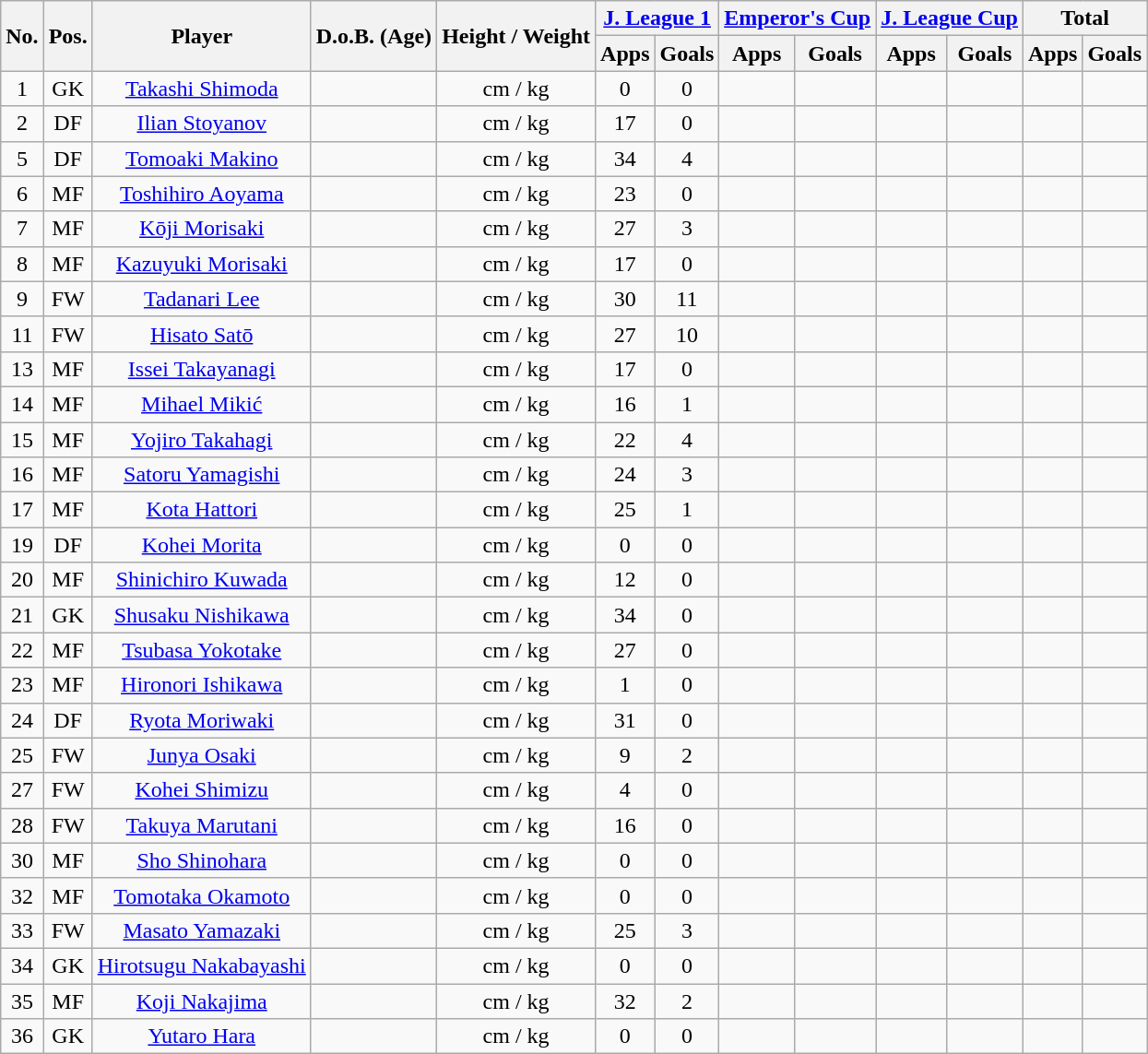<table class="wikitable" style="text-align:center;">
<tr>
<th rowspan="2">No.</th>
<th rowspan="2">Pos.</th>
<th rowspan="2">Player</th>
<th rowspan="2">D.o.B. (Age)</th>
<th rowspan="2">Height / Weight</th>
<th colspan="2"><a href='#'>J. League 1</a></th>
<th colspan="2"><a href='#'>Emperor's Cup</a></th>
<th colspan="2"><a href='#'>J. League Cup</a></th>
<th colspan="2">Total</th>
</tr>
<tr>
<th>Apps</th>
<th>Goals</th>
<th>Apps</th>
<th>Goals</th>
<th>Apps</th>
<th>Goals</th>
<th>Apps</th>
<th>Goals</th>
</tr>
<tr>
<td>1</td>
<td>GK</td>
<td><a href='#'>Takashi Shimoda</a></td>
<td></td>
<td>cm / kg</td>
<td>0</td>
<td>0</td>
<td></td>
<td></td>
<td></td>
<td></td>
<td></td>
<td></td>
</tr>
<tr>
<td>2</td>
<td>DF</td>
<td><a href='#'>Ilian Stoyanov</a></td>
<td></td>
<td>cm / kg</td>
<td>17</td>
<td>0</td>
<td></td>
<td></td>
<td></td>
<td></td>
<td></td>
<td></td>
</tr>
<tr>
<td>5</td>
<td>DF</td>
<td><a href='#'>Tomoaki Makino</a></td>
<td></td>
<td>cm / kg</td>
<td>34</td>
<td>4</td>
<td></td>
<td></td>
<td></td>
<td></td>
<td></td>
<td></td>
</tr>
<tr>
<td>6</td>
<td>MF</td>
<td><a href='#'>Toshihiro Aoyama</a></td>
<td></td>
<td>cm / kg</td>
<td>23</td>
<td>0</td>
<td></td>
<td></td>
<td></td>
<td></td>
<td></td>
<td></td>
</tr>
<tr>
<td>7</td>
<td>MF</td>
<td><a href='#'>Kōji Morisaki</a></td>
<td></td>
<td>cm / kg</td>
<td>27</td>
<td>3</td>
<td></td>
<td></td>
<td></td>
<td></td>
<td></td>
<td></td>
</tr>
<tr>
<td>8</td>
<td>MF</td>
<td><a href='#'>Kazuyuki Morisaki</a></td>
<td></td>
<td>cm / kg</td>
<td>17</td>
<td>0</td>
<td></td>
<td></td>
<td></td>
<td></td>
<td></td>
<td></td>
</tr>
<tr>
<td>9</td>
<td>FW</td>
<td><a href='#'>Tadanari Lee</a></td>
<td></td>
<td>cm / kg</td>
<td>30</td>
<td>11</td>
<td></td>
<td></td>
<td></td>
<td></td>
<td></td>
<td></td>
</tr>
<tr>
<td>11</td>
<td>FW</td>
<td><a href='#'>Hisato Satō</a></td>
<td></td>
<td>cm / kg</td>
<td>27</td>
<td>10</td>
<td></td>
<td></td>
<td></td>
<td></td>
<td></td>
<td></td>
</tr>
<tr>
<td>13</td>
<td>MF</td>
<td><a href='#'>Issei Takayanagi</a></td>
<td></td>
<td>cm / kg</td>
<td>17</td>
<td>0</td>
<td></td>
<td></td>
<td></td>
<td></td>
<td></td>
<td></td>
</tr>
<tr>
<td>14</td>
<td>MF</td>
<td><a href='#'>Mihael Mikić</a></td>
<td></td>
<td>cm / kg</td>
<td>16</td>
<td>1</td>
<td></td>
<td></td>
<td></td>
<td></td>
<td></td>
<td></td>
</tr>
<tr>
<td>15</td>
<td>MF</td>
<td><a href='#'>Yojiro Takahagi</a></td>
<td></td>
<td>cm / kg</td>
<td>22</td>
<td>4</td>
<td></td>
<td></td>
<td></td>
<td></td>
<td></td>
<td></td>
</tr>
<tr>
<td>16</td>
<td>MF</td>
<td><a href='#'>Satoru Yamagishi</a></td>
<td></td>
<td>cm / kg</td>
<td>24</td>
<td>3</td>
<td></td>
<td></td>
<td></td>
<td></td>
<td></td>
<td></td>
</tr>
<tr>
<td>17</td>
<td>MF</td>
<td><a href='#'>Kota Hattori</a></td>
<td></td>
<td>cm / kg</td>
<td>25</td>
<td>1</td>
<td></td>
<td></td>
<td></td>
<td></td>
<td></td>
<td></td>
</tr>
<tr>
<td>19</td>
<td>DF</td>
<td><a href='#'>Kohei Morita</a></td>
<td></td>
<td>cm / kg</td>
<td>0</td>
<td>0</td>
<td></td>
<td></td>
<td></td>
<td></td>
<td></td>
<td></td>
</tr>
<tr>
<td>20</td>
<td>MF</td>
<td><a href='#'>Shinichiro Kuwada</a></td>
<td></td>
<td>cm / kg</td>
<td>12</td>
<td>0</td>
<td></td>
<td></td>
<td></td>
<td></td>
<td></td>
<td></td>
</tr>
<tr>
<td>21</td>
<td>GK</td>
<td><a href='#'>Shusaku Nishikawa</a></td>
<td></td>
<td>cm / kg</td>
<td>34</td>
<td>0</td>
<td></td>
<td></td>
<td></td>
<td></td>
<td></td>
<td></td>
</tr>
<tr>
<td>22</td>
<td>MF</td>
<td><a href='#'>Tsubasa Yokotake</a></td>
<td></td>
<td>cm / kg</td>
<td>27</td>
<td>0</td>
<td></td>
<td></td>
<td></td>
<td></td>
<td></td>
<td></td>
</tr>
<tr>
<td>23</td>
<td>MF</td>
<td><a href='#'>Hironori Ishikawa</a></td>
<td></td>
<td>cm / kg</td>
<td>1</td>
<td>0</td>
<td></td>
<td></td>
<td></td>
<td></td>
<td></td>
<td></td>
</tr>
<tr>
<td>24</td>
<td>DF</td>
<td><a href='#'>Ryota Moriwaki</a></td>
<td></td>
<td>cm / kg</td>
<td>31</td>
<td>0</td>
<td></td>
<td></td>
<td></td>
<td></td>
<td></td>
<td></td>
</tr>
<tr>
<td>25</td>
<td>FW</td>
<td><a href='#'>Junya Osaki</a></td>
<td></td>
<td>cm / kg</td>
<td>9</td>
<td>2</td>
<td></td>
<td></td>
<td></td>
<td></td>
<td></td>
<td></td>
</tr>
<tr>
<td>27</td>
<td>FW</td>
<td><a href='#'>Kohei Shimizu</a></td>
<td></td>
<td>cm / kg</td>
<td>4</td>
<td>0</td>
<td></td>
<td></td>
<td></td>
<td></td>
<td></td>
<td></td>
</tr>
<tr>
<td>28</td>
<td>FW</td>
<td><a href='#'>Takuya Marutani</a></td>
<td></td>
<td>cm / kg</td>
<td>16</td>
<td>0</td>
<td></td>
<td></td>
<td></td>
<td></td>
<td></td>
<td></td>
</tr>
<tr>
<td>30</td>
<td>MF</td>
<td><a href='#'>Sho Shinohara</a></td>
<td></td>
<td>cm / kg</td>
<td>0</td>
<td>0</td>
<td></td>
<td></td>
<td></td>
<td></td>
<td></td>
<td></td>
</tr>
<tr>
<td>32</td>
<td>MF</td>
<td><a href='#'>Tomotaka Okamoto</a></td>
<td></td>
<td>cm / kg</td>
<td>0</td>
<td>0</td>
<td></td>
<td></td>
<td></td>
<td></td>
<td></td>
<td></td>
</tr>
<tr>
<td>33</td>
<td>FW</td>
<td><a href='#'>Masato Yamazaki</a></td>
<td></td>
<td>cm / kg</td>
<td>25</td>
<td>3</td>
<td></td>
<td></td>
<td></td>
<td></td>
<td></td>
<td></td>
</tr>
<tr>
<td>34</td>
<td>GK</td>
<td><a href='#'>Hirotsugu Nakabayashi</a></td>
<td></td>
<td>cm / kg</td>
<td>0</td>
<td>0</td>
<td></td>
<td></td>
<td></td>
<td></td>
<td></td>
<td></td>
</tr>
<tr>
<td>35</td>
<td>MF</td>
<td><a href='#'>Koji Nakajima</a></td>
<td></td>
<td>cm / kg</td>
<td>32</td>
<td>2</td>
<td></td>
<td></td>
<td></td>
<td></td>
<td></td>
<td></td>
</tr>
<tr>
<td>36</td>
<td>GK</td>
<td><a href='#'>Yutaro Hara</a></td>
<td></td>
<td>cm / kg</td>
<td>0</td>
<td>0</td>
<td></td>
<td></td>
<td></td>
<td></td>
<td></td>
<td></td>
</tr>
</table>
